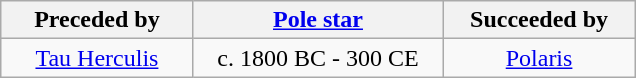<table class="wikitable" style="margin: 1em auto 1em auto;">
<tr>
<th width="120" align="center">Preceded by</th>
<th width="160" align="center"><a href='#'>Pole star</a></th>
<th width="120" align="center">Succeeded by</th>
</tr>
<tr>
<td align="center"><a href='#'>Tau Herculis</a></td>
<td align="center">c. 1800 BC - 300 CE</td>
<td align="center"><a href='#'>Polaris</a></td>
</tr>
</table>
